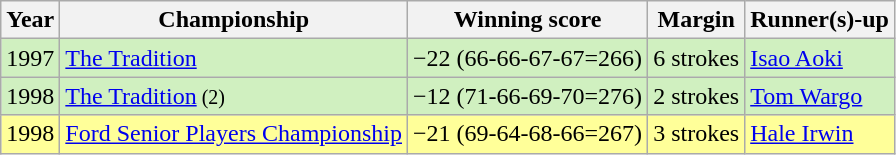<table class="sortable wikitable">
<tr>
<th>Year</th>
<th>Championship</th>
<th>Winning score</th>
<th>Margin</th>
<th>Runner(s)-up</th>
</tr>
<tr style="background:#d0f0c0;">
<td>1997</td>
<td><a href='#'>The Tradition</a></td>
<td>−22 (66-66-67-67=266)</td>
<td>6 strokes</td>
<td> <a href='#'>Isao Aoki</a></td>
</tr>
<tr style="background:#d0f0c0;">
<td>1998</td>
<td><a href='#'>The Tradition</a><small> (2)</small></td>
<td>−12 (71-66-69-70=276)</td>
<td>2 strokes</td>
<td> <a href='#'>Tom Wargo</a></td>
</tr>
<tr style="background:#FFFF99;">
<td>1998</td>
<td><a href='#'>Ford Senior Players Championship</a></td>
<td>−21 (69-64-68-66=267)</td>
<td>3 strokes</td>
<td> <a href='#'>Hale Irwin</a></td>
</tr>
</table>
